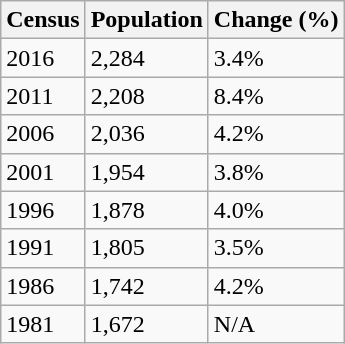<table class="wikitable">
<tr>
<th>Census</th>
<th>Population</th>
<th>Change (%)</th>
</tr>
<tr>
<td>2016</td>
<td>2,284</td>
<td> 3.4%</td>
</tr>
<tr>
<td>2011</td>
<td>2,208</td>
<td> 8.4%</td>
</tr>
<tr>
<td>2006</td>
<td>2,036</td>
<td> 4.2%</td>
</tr>
<tr>
<td>2001</td>
<td>1,954</td>
<td> 3.8%</td>
</tr>
<tr>
<td>1996</td>
<td>1,878</td>
<td> 4.0%</td>
</tr>
<tr>
<td>1991</td>
<td>1,805</td>
<td> 3.5%</td>
</tr>
<tr>
<td>1986</td>
<td>1,742</td>
<td> 4.2%</td>
</tr>
<tr>
<td>1981</td>
<td>1,672</td>
<td>N/A</td>
</tr>
</table>
